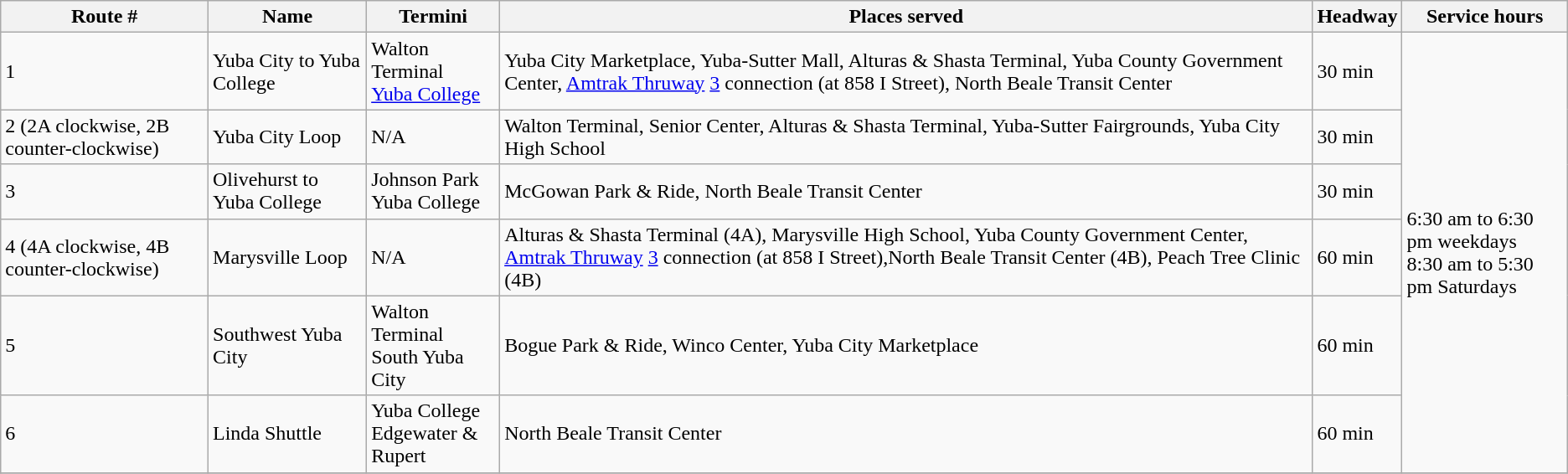<table class="wikitable">
<tr>
<th>Route #</th>
<th>Name</th>
<th>Termini</th>
<th>Places served</th>
<th>Headway</th>
<th>Service hours</th>
</tr>
<tr>
<td>1</td>
<td>Yuba City to Yuba College</td>
<td>Walton Terminal<br><a href='#'>Yuba College</a></td>
<td>Yuba City Marketplace, Yuba-Sutter Mall, Alturas & Shasta Terminal, Yuba County Government Center, <a href='#'>Amtrak Thruway</a> <a href='#'>3</a> connection (at 858 I Street), North Beale Transit Center</td>
<td>30 min</td>
<td rowspan="6">6:30 am to 6:30 pm weekdays<br>8:30 am to 5:30 pm Saturdays</td>
</tr>
<tr>
<td>2 (2A clockwise, 2B counter-clockwise)</td>
<td>Yuba City Loop</td>
<td>N/A</td>
<td>Walton Terminal, Senior Center, Alturas & Shasta Terminal, Yuba-Sutter Fairgrounds, Yuba City High School</td>
<td>30 min</td>
</tr>
<tr>
<td>3</td>
<td>Olivehurst to Yuba College</td>
<td>Johnson Park<br>Yuba College</td>
<td>McGowan Park & Ride, North Beale Transit Center</td>
<td>30 min</td>
</tr>
<tr>
<td>4 (4A clockwise, 4B counter-clockwise)</td>
<td>Marysville Loop</td>
<td>N/A</td>
<td>Alturas & Shasta Terminal (4A), Marysville High School, Yuba County Government Center, <a href='#'>Amtrak Thruway</a> <a href='#'>3</a> connection (at 858 I Street),North Beale Transit Center (4B), Peach Tree Clinic (4B)</td>
<td>60 min</td>
</tr>
<tr>
<td>5</td>
<td>Southwest Yuba City</td>
<td>Walton Terminal<br>South Yuba City</td>
<td>Bogue Park & Ride, Winco Center, Yuba City Marketplace</td>
<td>60 min</td>
</tr>
<tr>
<td>6</td>
<td>Linda Shuttle</td>
<td>Yuba College<br>Edgewater & Rupert</td>
<td>North Beale Transit Center</td>
<td>60 min</td>
</tr>
<tr>
</tr>
</table>
